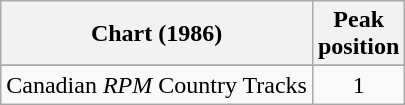<table class="wikitable sortable">
<tr>
<th align="left">Chart (1986)</th>
<th align="center">Peak<br>position</th>
</tr>
<tr>
</tr>
<tr>
<td align="left">Canadian <em>RPM</em> Country Tracks</td>
<td align="center">1</td>
</tr>
</table>
